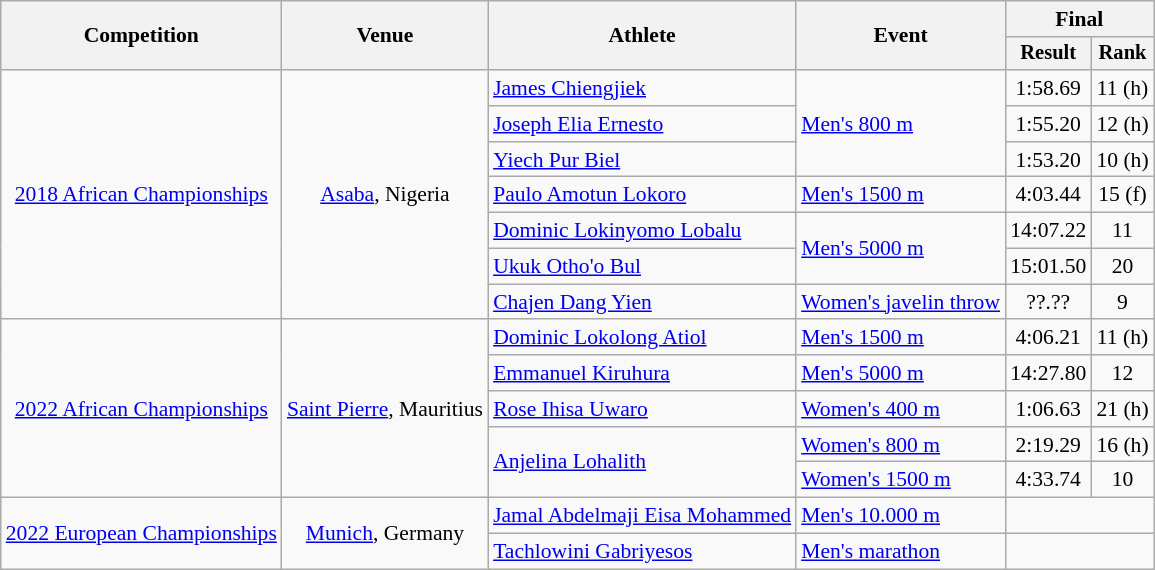<table class="wikitable" style="font-size:90%">
<tr>
<th rowspan="2">Competition</th>
<th rowspan="2">Venue</th>
<th rowspan="2">Athlete</th>
<th rowspan="2">Event</th>
<th colspan="2">Final</th>
</tr>
<tr style="font-size:95%">
<th>Result</th>
<th>Rank</th>
</tr>
<tr align=center>
<td rowspan=7><a href='#'>2018 African Championships</a></td>
<td rowspan=7><a href='#'>Asaba</a>, Nigeria</td>
<td align=left><a href='#'>James Chiengjiek</a></td>
<td align=left rowspan=3><a href='#'>Men's 800 m</a></td>
<td>1:58.69</td>
<td>11 (h)</td>
</tr>
<tr align=center>
<td align=left><a href='#'>Joseph Elia Ernesto</a></td>
<td>1:55.20</td>
<td>12 (h)</td>
</tr>
<tr align=center>
<td align=left><a href='#'>Yiech Pur Biel</a></td>
<td>1:53.20</td>
<td>10 (h)</td>
</tr>
<tr align=center>
<td align=left><a href='#'>Paulo Amotun Lokoro</a></td>
<td align=left><a href='#'>Men's 1500 m</a></td>
<td>4:03.44</td>
<td>15 (f)</td>
</tr>
<tr align=center>
<td align=left><a href='#'>Dominic Lokinyomo Lobalu</a></td>
<td align=left rowspan=2><a href='#'>Men's 5000 m</a></td>
<td>14:07.22</td>
<td>11</td>
</tr>
<tr align=center>
<td align=left><a href='#'>Ukuk Otho'o Bul</a></td>
<td>15:01.50</td>
<td>20</td>
</tr>
<tr align=center>
<td align=left><a href='#'>Chajen Dang Yien</a></td>
<td align=left><a href='#'>Women's javelin throw</a></td>
<td>??.??</td>
<td>9</td>
</tr>
<tr align=center>
<td rowspan=5><a href='#'>2022 African Championships</a></td>
<td rowspan=5><a href='#'>Saint Pierre</a>, Mauritius</td>
<td align=left><a href='#'>Dominic Lokolong Atiol</a></td>
<td align=left><a href='#'>Men's 1500 m</a></td>
<td>4:06.21</td>
<td>11 (h)</td>
</tr>
<tr align=center>
<td align=left><a href='#'>Emmanuel Kiruhura</a></td>
<td align=left><a href='#'>Men's 5000 m</a></td>
<td>14:27.80</td>
<td>12</td>
</tr>
<tr align=center>
<td align=left><a href='#'>Rose Ihisa Uwaro</a></td>
<td align=left><a href='#'>Women's 400 m</a></td>
<td>1:06.63</td>
<td>21 (h)</td>
</tr>
<tr align=center>
<td align=left rowspan=2><a href='#'>Anjelina Lohalith</a></td>
<td align=left><a href='#'>Women's 800 m</a></td>
<td>2:19.29</td>
<td>16 (h)</td>
</tr>
<tr align=center>
<td align=left><a href='#'>Women's 1500 m</a></td>
<td>4:33.74</td>
<td>10</td>
</tr>
<tr align=center>
<td rowspan=2><a href='#'>2022 European Championships</a></td>
<td rowspan=2><a href='#'>Munich</a>, Germany</td>
<td align=left><a href='#'>Jamal Abdelmaji Eisa Mohammed</a></td>
<td align=left><a href='#'>Men's 10.000 m</a></td>
<td colspan=2></td>
</tr>
<tr align=center>
<td align=left><a href='#'>Tachlowini Gabriyesos</a></td>
<td align=left><a href='#'>Men's marathon</a></td>
<td colspan=2></td>
</tr>
</table>
